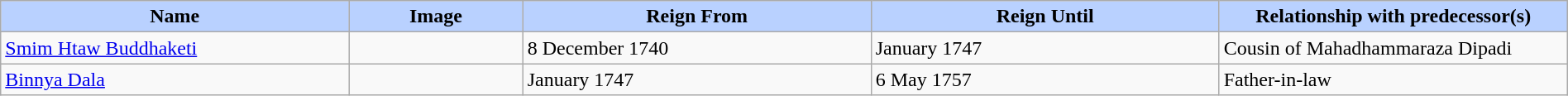<table width=100% class="wikitable">
<tr>
<th style="background-color:#B9D1FF" width=10%>Name</th>
<th style="background-color:#B9D1FF" width=5%>Image</th>
<th style="background-color:#B9D1FF" width=10%>Reign From</th>
<th style="background-color:#B9D1FF" width=10%>Reign Until</th>
<th style="background-color:#B9D1FF" width=10%>Relationship with predecessor(s)</th>
</tr>
<tr>
<td><a href='#'>Smim Htaw Buddhaketi</a></td>
<td></td>
<td>8 December 1740</td>
<td>January 1747</td>
<td>Cousin of Mahadhammaraza Dipadi</td>
</tr>
<tr>
<td><a href='#'>Binnya Dala</a></td>
<td></td>
<td>January 1747</td>
<td>6 May 1757</td>
<td>Father-in-law</td>
</tr>
</table>
